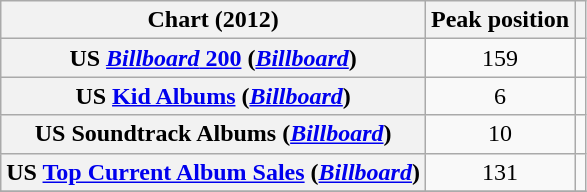<table class="wikitable sortable plainrowheaders" style="text-align:center">
<tr>
<th scope="col">Chart (2012)</th>
<th scope="col">Peak position</th>
<th scope="col" class="unsortable"></th>
</tr>
<tr>
<th scope="row">US <a href='#'><em>Billboard</em> 200</a> (<em><a href='#'>Billboard</a></em>)</th>
<td>159</td>
<td style="text-align:center;"></td>
</tr>
<tr>
<th scope="row">US <a href='#'>Kid Albums</a> (<em><a href='#'>Billboard</a></em>)</th>
<td>6</td>
<td style="text-align:center;"></td>
</tr>
<tr>
<th scope="row">US Soundtrack Albums (<em><a href='#'>Billboard</a></em>)</th>
<td>10</td>
<td style="text-align:center;"></td>
</tr>
<tr>
<th scope="row">US <a href='#'>Top Current Album Sales</a> (<em><a href='#'>Billboard</a></em>)</th>
<td>131</td>
<td style="text-align:center;"></td>
</tr>
<tr>
</tr>
</table>
